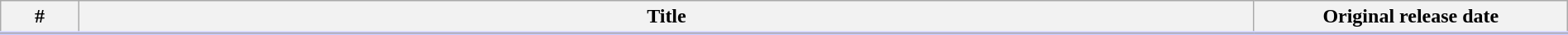<table class="wikitable" style="width:100%; background:#FFF;">
<tr style="border-bottom: 3px solid #CCF">
<th width="5%">#</th>
<th>Title</th>
<th width="20%">Original release date</th>
</tr>
<tr>
</tr>
</table>
